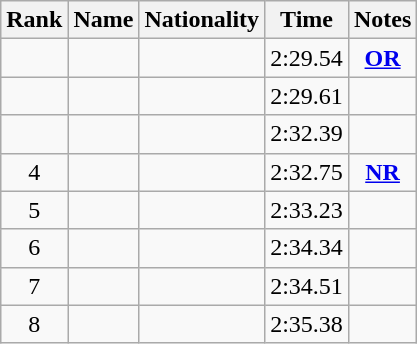<table class="wikitable sortable" style="text-align:center">
<tr>
<th>Rank</th>
<th>Name</th>
<th>Nationality</th>
<th>Time</th>
<th class="unsortable">Notes</th>
</tr>
<tr>
<td></td>
<td align="left"></td>
<td align="left"></td>
<td>2:29.54</td>
<td><strong><a href='#'>OR</a></strong></td>
</tr>
<tr>
<td></td>
<td align="left"></td>
<td align="left"></td>
<td>2:29.61</td>
<td></td>
</tr>
<tr>
<td></td>
<td align="left"></td>
<td align="left"></td>
<td>2:32.39</td>
<td></td>
</tr>
<tr>
<td>4</td>
<td align="left"></td>
<td align="left"></td>
<td>2:32.75</td>
<td><strong><a href='#'>NR</a></strong></td>
</tr>
<tr>
<td>5</td>
<td align="left"></td>
<td align="left"></td>
<td>2:33.23</td>
<td></td>
</tr>
<tr>
<td>6</td>
<td align="left"></td>
<td align="left"></td>
<td>2:34.34</td>
<td></td>
</tr>
<tr>
<td>7</td>
<td align="left"></td>
<td align="left"></td>
<td>2:34.51</td>
<td></td>
</tr>
<tr>
<td>8</td>
<td align="left"></td>
<td align="left"></td>
<td>2:35.38</td>
<td></td>
</tr>
</table>
